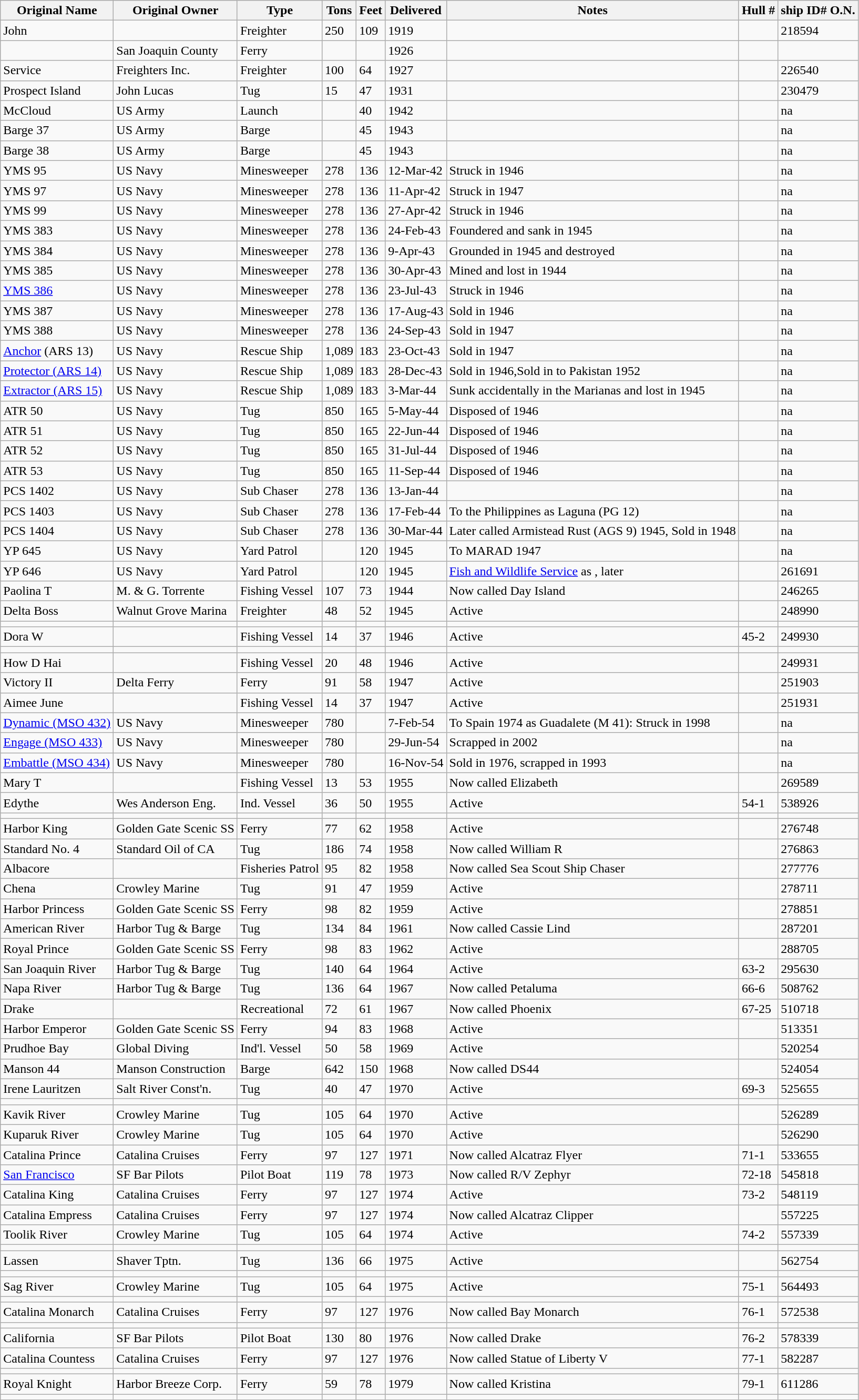<table class="wikitable">
<tr>
<th>Original Name</th>
<th>Original Owner</th>
<th>Type</th>
<th>Tons</th>
<th>Feet</th>
<th>Delivered</th>
<th>Notes</th>
<th>Hull #</th>
<th>ship ID# O.N.</th>
</tr>
<tr>
<td>John</td>
<td></td>
<td>Freighter</td>
<td>250</td>
<td>109</td>
<td>1919</td>
<td></td>
<td></td>
<td>218594</td>
</tr>
<tr>
<td></td>
<td>San Joaquin County</td>
<td>Ferry</td>
<td></td>
<td></td>
<td>1926</td>
<td></td>
<td></td>
<td></td>
</tr>
<tr>
<td>Service</td>
<td>Freighters Inc.</td>
<td>Freighter</td>
<td>100</td>
<td>64</td>
<td>1927</td>
<td></td>
<td></td>
<td>226540</td>
</tr>
<tr>
<td>Prospect Island</td>
<td>John Lucas</td>
<td>Tug</td>
<td>15</td>
<td>47</td>
<td>1931</td>
<td></td>
<td></td>
<td>230479</td>
</tr>
<tr>
<td>McCloud</td>
<td>US Army</td>
<td>Launch</td>
<td></td>
<td>40</td>
<td>1942</td>
<td></td>
<td></td>
<td>na</td>
</tr>
<tr>
<td>Barge 37</td>
<td>US Army</td>
<td>Barge</td>
<td></td>
<td>45</td>
<td>1943</td>
<td></td>
<td></td>
<td>na</td>
</tr>
<tr>
<td>Barge 38</td>
<td>US Army</td>
<td>Barge</td>
<td></td>
<td>45</td>
<td>1943</td>
<td></td>
<td></td>
<td>na</td>
</tr>
<tr>
<td>YMS 95</td>
<td>US Navy</td>
<td>Minesweeper</td>
<td>278</td>
<td>136</td>
<td>12-Mar-42</td>
<td>Struck in 1946</td>
<td></td>
<td>na</td>
</tr>
<tr>
<td>YMS 97</td>
<td>US Navy</td>
<td>Minesweeper</td>
<td>278</td>
<td>136</td>
<td>11-Apr-42</td>
<td>Struck in 1947</td>
<td></td>
<td>na</td>
</tr>
<tr>
<td>YMS 99</td>
<td>US Navy</td>
<td>Minesweeper</td>
<td>278</td>
<td>136</td>
<td>27-Apr-42</td>
<td>Struck in 1946</td>
<td></td>
<td>na</td>
</tr>
<tr>
<td>YMS 383</td>
<td>US Navy</td>
<td>Minesweeper</td>
<td>278</td>
<td>136</td>
<td>24-Feb-43</td>
<td>Foundered and sank in 1945</td>
<td></td>
<td>na</td>
</tr>
<tr>
<td>YMS 384</td>
<td>US Navy</td>
<td>Minesweeper</td>
<td>278</td>
<td>136</td>
<td>9-Apr-43</td>
<td>Grounded in 1945 and destroyed</td>
<td></td>
<td>na</td>
</tr>
<tr>
<td>YMS 385</td>
<td>US Navy</td>
<td>Minesweeper</td>
<td>278</td>
<td>136</td>
<td>30-Apr-43</td>
<td>Mined and lost in 1944</td>
<td></td>
<td>na</td>
</tr>
<tr>
<td><a href='#'>YMS 386</a></td>
<td>US Navy</td>
<td>Minesweeper</td>
<td>278</td>
<td>136</td>
<td>23-Jul-43</td>
<td>Struck in 1946</td>
<td></td>
<td>na</td>
</tr>
<tr>
<td>YMS 387</td>
<td>US Navy</td>
<td>Minesweeper</td>
<td>278</td>
<td>136</td>
<td>17-Aug-43</td>
<td>Sold in 1946</td>
<td></td>
<td>na</td>
</tr>
<tr>
<td>YMS 388</td>
<td>US Navy</td>
<td>Minesweeper</td>
<td>278</td>
<td>136</td>
<td>24-Sep-43</td>
<td>Sold in 1947</td>
<td></td>
<td>na</td>
</tr>
<tr>
<td><a href='#'>Anchor</a> (ARS 13)</td>
<td>US Navy</td>
<td>Rescue Ship</td>
<td>1,089</td>
<td>183</td>
<td>23-Oct-43</td>
<td>Sold in 1947</td>
<td></td>
<td>na</td>
</tr>
<tr>
<td><a href='#'>Protector (ARS 14)</a></td>
<td>US Navy</td>
<td>Rescue Ship</td>
<td>1,089</td>
<td>183</td>
<td>28-Dec-43</td>
<td>Sold in 1946,Sold in to Pakistan 1952</td>
<td></td>
<td>na</td>
</tr>
<tr>
<td><a href='#'>Extractor (ARS 15)</a></td>
<td>US Navy</td>
<td>Rescue Ship</td>
<td>1,089</td>
<td>183</td>
<td>3-Mar-44</td>
<td>Sunk accidentally in the Marianas and lost in 1945</td>
<td></td>
<td>na</td>
</tr>
<tr>
<td>ATR 50</td>
<td>US Navy</td>
<td>Tug</td>
<td>850</td>
<td>165</td>
<td>5-May-44</td>
<td>Disposed of 1946</td>
<td></td>
<td>na</td>
</tr>
<tr>
<td>ATR 51</td>
<td>US Navy</td>
<td>Tug</td>
<td>850</td>
<td>165</td>
<td>22-Jun-44</td>
<td>Disposed of 1946</td>
<td></td>
<td>na</td>
</tr>
<tr>
<td>ATR 52</td>
<td>US Navy</td>
<td>Tug</td>
<td>850</td>
<td>165</td>
<td>31-Jul-44</td>
<td>Disposed of 1946</td>
<td></td>
<td>na</td>
</tr>
<tr>
<td>ATR 53</td>
<td>US Navy</td>
<td>Tug</td>
<td>850</td>
<td>165</td>
<td>11-Sep-44</td>
<td>Disposed of 1946</td>
<td></td>
<td>na</td>
</tr>
<tr>
<td>PCS 1402</td>
<td>US Navy</td>
<td>Sub Chaser</td>
<td>278</td>
<td>136</td>
<td>13-Jan-44</td>
<td></td>
<td></td>
<td>na</td>
</tr>
<tr>
<td>PCS 1403</td>
<td>US Navy</td>
<td>Sub Chaser</td>
<td>278</td>
<td>136</td>
<td>17-Feb-44</td>
<td>To the Philippines as Laguna (PG 12)</td>
<td></td>
<td>na</td>
</tr>
<tr>
<td>PCS 1404</td>
<td>US Navy</td>
<td>Sub Chaser</td>
<td>278</td>
<td>136</td>
<td>30-Mar-44</td>
<td>Later called Armistead Rust (AGS 9) 1945, Sold in 1948</td>
<td></td>
<td>na</td>
</tr>
<tr>
<td>YP 645</td>
<td>US Navy</td>
<td>Yard Patrol</td>
<td></td>
<td>120</td>
<td>1945</td>
<td>To MARAD 1947</td>
<td></td>
<td>na</td>
</tr>
<tr>
<td>YP 646</td>
<td>US Navy</td>
<td>Yard Patrol</td>
<td></td>
<td>120</td>
<td>1945</td>
<td><a href='#'>Fish and Wildlife Service</a> as  , later </td>
<td></td>
<td>261691</td>
</tr>
<tr>
<td>Paolina T</td>
<td>M. & G. Torrente</td>
<td>Fishing Vessel</td>
<td>107</td>
<td>73</td>
<td>1944</td>
<td>Now called Day Island</td>
<td></td>
<td>246265</td>
</tr>
<tr>
<td>Delta Boss</td>
<td>Walnut Grove Marina</td>
<td>Freighter</td>
<td>48</td>
<td>52</td>
<td>1945</td>
<td>Active</td>
<td></td>
<td>248990</td>
</tr>
<tr>
<td></td>
<td></td>
<td></td>
<td></td>
<td></td>
<td></td>
<td></td>
<td></td>
<td></td>
</tr>
<tr>
<td>Dora W</td>
<td></td>
<td>Fishing Vessel</td>
<td>14</td>
<td>37</td>
<td>1946</td>
<td>Active</td>
<td>45-2</td>
<td>249930</td>
</tr>
<tr>
<td></td>
<td></td>
<td></td>
<td></td>
<td></td>
<td></td>
<td></td>
<td></td>
<td></td>
</tr>
<tr>
<td>How D Hai</td>
<td></td>
<td>Fishing Vessel</td>
<td>20</td>
<td>48</td>
<td>1946</td>
<td>Active</td>
<td></td>
<td>249931</td>
</tr>
<tr>
<td>Victory II</td>
<td>Delta Ferry</td>
<td>Ferry</td>
<td>91</td>
<td>58</td>
<td>1947</td>
<td>Active</td>
<td></td>
<td>251903</td>
</tr>
<tr>
<td>Aimee June</td>
<td></td>
<td>Fishing Vessel</td>
<td>14</td>
<td>37</td>
<td>1947</td>
<td>Active</td>
<td></td>
<td>251931</td>
</tr>
<tr>
<td><a href='#'>Dynamic (MSO 432)</a></td>
<td>US Navy</td>
<td>Minesweeper</td>
<td>780</td>
<td></td>
<td>7-Feb-54</td>
<td>To Spain 1974 as Guadalete (M 41): Struck in 1998</td>
<td></td>
<td>na</td>
</tr>
<tr>
<td><a href='#'>Engage (MSO 433)</a></td>
<td>US Navy</td>
<td>Minesweeper</td>
<td>780</td>
<td></td>
<td>29-Jun-54</td>
<td>Scrapped in 2002</td>
<td></td>
<td>na</td>
</tr>
<tr>
<td><a href='#'>Embattle (MSO 434)</a></td>
<td>US Navy</td>
<td>Minesweeper</td>
<td>780</td>
<td></td>
<td>16-Nov-54</td>
<td>Sold in 1976, scrapped in 1993</td>
<td></td>
<td>na</td>
</tr>
<tr>
<td>Mary T</td>
<td></td>
<td>Fishing Vessel</td>
<td>13</td>
<td>53</td>
<td>1955</td>
<td>Now called Elizabeth</td>
<td></td>
<td>269589</td>
</tr>
<tr>
<td>Edythe</td>
<td>Wes Anderson Eng.</td>
<td>Ind. Vessel</td>
<td>36</td>
<td>50</td>
<td>1955</td>
<td>Active</td>
<td>54-1</td>
<td>538926</td>
</tr>
<tr>
<td></td>
<td></td>
<td></td>
<td></td>
<td></td>
<td></td>
<td></td>
<td></td>
<td></td>
</tr>
<tr>
<td>Harbor King</td>
<td>Golden Gate Scenic SS</td>
<td>Ferry</td>
<td>77</td>
<td>62</td>
<td>1958</td>
<td>Active</td>
<td></td>
<td>276748</td>
</tr>
<tr>
<td>Standard No. 4</td>
<td>Standard Oil of CA</td>
<td>Tug</td>
<td>186</td>
<td>74</td>
<td>1958</td>
<td>Now called William R</td>
<td></td>
<td>276863</td>
</tr>
<tr>
<td>Albacore</td>
<td></td>
<td>Fisheries Patrol</td>
<td>95</td>
<td>82</td>
<td>1958</td>
<td>Now called Sea Scout Ship Chaser</td>
<td></td>
<td>277776</td>
</tr>
<tr>
<td>Chena</td>
<td>Crowley Marine</td>
<td>Tug</td>
<td>91</td>
<td>47</td>
<td>1959</td>
<td>Active</td>
<td></td>
<td>278711</td>
</tr>
<tr>
<td>Harbor Princess</td>
<td>Golden Gate Scenic SS</td>
<td>Ferry</td>
<td>98</td>
<td>82</td>
<td>1959</td>
<td>Active</td>
<td></td>
<td>278851</td>
</tr>
<tr>
<td>American River</td>
<td>Harbor Tug & Barge</td>
<td>Tug</td>
<td>134</td>
<td>84</td>
<td>1961</td>
<td>Now called Cassie Lind</td>
<td></td>
<td>287201</td>
</tr>
<tr>
<td>Royal Prince</td>
<td>Golden Gate Scenic SS</td>
<td>Ferry</td>
<td>98</td>
<td>83</td>
<td>1962</td>
<td>Active</td>
<td></td>
<td>288705</td>
</tr>
<tr>
<td>San Joaquin River</td>
<td>Harbor Tug & Barge</td>
<td>Tug</td>
<td>140</td>
<td>64</td>
<td>1964</td>
<td>Active</td>
<td>63-2</td>
<td>295630</td>
</tr>
<tr>
<td>Napa River</td>
<td>Harbor Tug & Barge</td>
<td>Tug</td>
<td>136</td>
<td>64</td>
<td>1967</td>
<td>Now called Petaluma</td>
<td>66-6</td>
<td>508762</td>
</tr>
<tr>
<td>Drake</td>
<td></td>
<td>Recreational</td>
<td>72</td>
<td>61</td>
<td>1967</td>
<td>Now called Phoenix</td>
<td>67-25</td>
<td>510718</td>
</tr>
<tr>
<td>Harbor Emperor</td>
<td>Golden Gate Scenic SS</td>
<td>Ferry</td>
<td>94</td>
<td>83</td>
<td>1968</td>
<td>Active</td>
<td></td>
<td>513351</td>
</tr>
<tr>
<td>Prudhoe Bay</td>
<td>Global Diving</td>
<td>Ind'l. Vessel</td>
<td>50</td>
<td>58</td>
<td>1969</td>
<td>Active</td>
<td></td>
<td>520254</td>
</tr>
<tr>
<td>Manson 44</td>
<td>Manson Construction</td>
<td>Barge</td>
<td>642</td>
<td>150</td>
<td>1968</td>
<td>Now called DS44</td>
<td></td>
<td>524054</td>
</tr>
<tr>
<td>Irene Lauritzen</td>
<td>Salt River Const'n.</td>
<td>Tug</td>
<td>40</td>
<td>47</td>
<td>1970</td>
<td>Active</td>
<td>69-3</td>
<td>525655</td>
</tr>
<tr>
<td></td>
<td></td>
<td></td>
<td></td>
<td></td>
<td></td>
<td></td>
<td></td>
<td></td>
</tr>
<tr>
<td>Kavik River</td>
<td>Crowley Marine</td>
<td>Tug</td>
<td>105</td>
<td>64</td>
<td>1970</td>
<td>Active</td>
<td></td>
<td>526289</td>
</tr>
<tr>
<td>Kuparuk River</td>
<td>Crowley Marine</td>
<td>Tug</td>
<td>105</td>
<td>64</td>
<td>1970</td>
<td>Active</td>
<td></td>
<td>526290</td>
</tr>
<tr>
<td>Catalina Prince</td>
<td>Catalina Cruises</td>
<td>Ferry</td>
<td>97</td>
<td>127</td>
<td>1971</td>
<td>Now called Alcatraz Flyer</td>
<td>71-1</td>
<td>533655</td>
</tr>
<tr>
<td><a href='#'>San Francisco</a></td>
<td>SF Bar Pilots</td>
<td>Pilot Boat</td>
<td>119</td>
<td>78</td>
<td>1973</td>
<td>Now called R/V Zephyr</td>
<td>72-18</td>
<td>545818</td>
</tr>
<tr>
<td>Catalina King</td>
<td>Catalina Cruises</td>
<td>Ferry</td>
<td>97</td>
<td>127</td>
<td>1974</td>
<td>Active</td>
<td>73-2</td>
<td>548119</td>
</tr>
<tr>
<td>Catalina Empress</td>
<td>Catalina Cruises</td>
<td>Ferry</td>
<td>97</td>
<td>127</td>
<td>1974</td>
<td>Now called Alcatraz Clipper</td>
<td></td>
<td>557225</td>
</tr>
<tr>
<td>Toolik River</td>
<td>Crowley Marine</td>
<td>Tug</td>
<td>105</td>
<td>64</td>
<td>1974</td>
<td>Active</td>
<td>74-2</td>
<td>557339</td>
</tr>
<tr>
<td></td>
<td></td>
<td></td>
<td></td>
<td></td>
<td></td>
<td></td>
<td></td>
<td></td>
</tr>
<tr>
<td>Lassen</td>
<td>Shaver Tptn.</td>
<td>Tug</td>
<td>136</td>
<td>66</td>
<td>1975</td>
<td>Active</td>
<td></td>
<td>562754</td>
</tr>
<tr>
<td></td>
<td></td>
<td></td>
<td></td>
<td></td>
<td></td>
<td></td>
<td></td>
<td></td>
</tr>
<tr>
<td>Sag River</td>
<td>Crowley Marine</td>
<td>Tug</td>
<td>105</td>
<td>64</td>
<td>1975</td>
<td>Active</td>
<td>75-1</td>
<td>564493</td>
</tr>
<tr>
<td></td>
<td></td>
<td></td>
<td></td>
<td></td>
<td></td>
<td></td>
<td></td>
<td></td>
</tr>
<tr>
<td>Catalina Monarch</td>
<td>Catalina Cruises</td>
<td>Ferry</td>
<td>97</td>
<td>127</td>
<td>1976</td>
<td>Now called Bay Monarch</td>
<td>76-1</td>
<td>572538</td>
</tr>
<tr>
<td></td>
<td></td>
<td></td>
<td></td>
<td></td>
<td></td>
<td></td>
<td></td>
<td></td>
</tr>
<tr>
<td>California</td>
<td>SF Bar Pilots</td>
<td>Pilot Boat</td>
<td>130</td>
<td>80</td>
<td>1976</td>
<td>Now called Drake</td>
<td>76-2</td>
<td>578339</td>
</tr>
<tr>
<td>Catalina Countess</td>
<td>Catalina Cruises</td>
<td>Ferry</td>
<td>97</td>
<td>127</td>
<td>1976</td>
<td>Now called Statue of Liberty V</td>
<td>77-1</td>
<td>582287</td>
</tr>
<tr>
<td></td>
<td></td>
<td></td>
<td></td>
<td></td>
<td></td>
<td></td>
<td></td>
<td></td>
</tr>
<tr>
<td>Royal Knight</td>
<td>Harbor Breeze Corp.</td>
<td>Ferry</td>
<td>59</td>
<td>78</td>
<td>1979</td>
<td>Now called Kristina</td>
<td>79-1</td>
<td>611286</td>
</tr>
<tr>
<td></td>
<td></td>
<td></td>
<td></td>
<td></td>
<td></td>
<td></td>
<td></td>
<td></td>
</tr>
</table>
